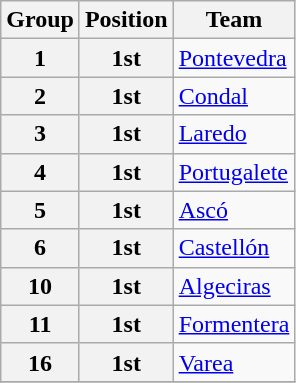<table class="wikitable">
<tr>
<th>Group</th>
<th>Position</th>
<th>Team</th>
</tr>
<tr>
<th>1</th>
<th>1st</th>
<td><a href='#'>Pontevedra</a></td>
</tr>
<tr>
<th>2</th>
<th>1st</th>
<td><a href='#'>Condal</a></td>
</tr>
<tr>
<th>3</th>
<th>1st</th>
<td><a href='#'>Laredo</a></td>
</tr>
<tr>
<th>4</th>
<th>1st</th>
<td><a href='#'>Portugalete</a></td>
</tr>
<tr>
<th>5</th>
<th>1st</th>
<td><a href='#'>Ascó</a></td>
</tr>
<tr>
<th>6</th>
<th>1st</th>
<td><a href='#'>Castellón</a></td>
</tr>
<tr>
<th>10</th>
<th>1st</th>
<td><a href='#'>Algeciras</a></td>
</tr>
<tr>
<th>11</th>
<th>1st</th>
<td><a href='#'>Formentera</a></td>
</tr>
<tr>
<th>16</th>
<th>1st</th>
<td><a href='#'>Varea</a></td>
</tr>
<tr>
</tr>
</table>
